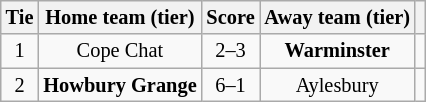<table class="wikitable" style="text-align:center; font-size:85%">
<tr>
<th>Tie</th>
<th>Home team (tier)</th>
<th>Score</th>
<th>Away team (tier)</th>
<th></th>
</tr>
<tr>
<td align="center">1</td>
<td>Cope Chat</td>
<td align="center">2–3</td>
<td><strong>Warminster</strong></td>
<td></td>
</tr>
<tr>
<td align="center">2</td>
<td><strong>Howbury Grange</strong></td>
<td align="center">6–1</td>
<td>Aylesbury</td>
<td></td>
</tr>
</table>
